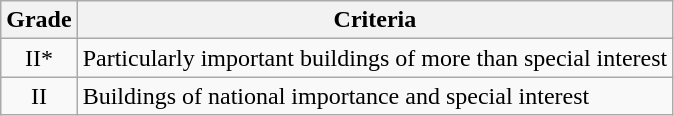<table class="wikitable">
<tr>
<th>Grade</th>
<th>Criteria</th>
</tr>
<tr>
<td align="center" >II*</td>
<td>Particularly important buildings of more than special interest</td>
</tr>
<tr>
<td align="center" >II</td>
<td>Buildings of national importance and special interest</td>
</tr>
</table>
